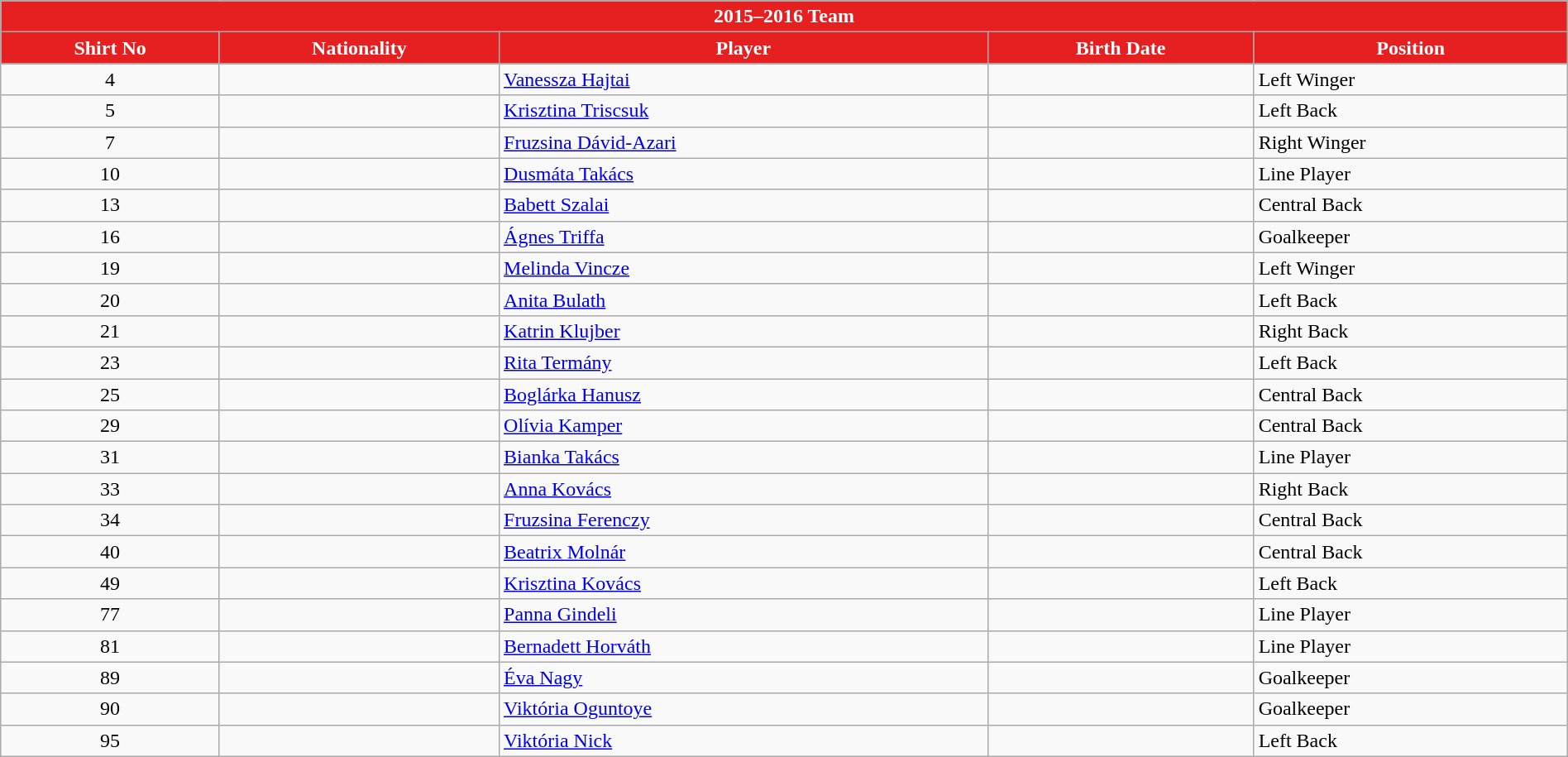<table class="wikitable collapsible collapsed" style="width:100%">
<tr>
<th colspan=5 style="background-color:#E62020;color:white;text-align:center;"> <strong>2015–2016 Team</strong></th>
</tr>
<tr>
<th style="color:white; background:#E62020">Shirt No</th>
<th style="color:white; background:#E62020">Nationality</th>
<th style="color:white; background:#E62020">Player</th>
<th style="color:white; background:#E62020">Birth Date</th>
<th style="color:white; background:#E62020">Position</th>
</tr>
<tr>
<td align=center>4</td>
<td></td>
<td><a href='#'>Vanessza Hajtai</a></td>
<td></td>
<td>Left Winger</td>
</tr>
<tr>
<td align=center>5</td>
<td></td>
<td><a href='#'>Krisztina Triscsuk</a></td>
<td></td>
<td>Left Back</td>
</tr>
<tr>
<td align=center>7</td>
<td></td>
<td><a href='#'>Fruzsina Dávid-Azari</a></td>
<td></td>
<td>Right Winger</td>
</tr>
<tr>
<td align=center>10</td>
<td></td>
<td><a href='#'>Dusmáta Takács</a></td>
<td></td>
<td>Line Player</td>
</tr>
<tr>
<td align=center>13</td>
<td></td>
<td><a href='#'>Babett Szalai</a></td>
<td></td>
<td>Central Back</td>
</tr>
<tr>
<td align=center>16</td>
<td></td>
<td><a href='#'>Ágnes Triffa</a></td>
<td></td>
<td>Goalkeeper</td>
</tr>
<tr>
<td align=center>19</td>
<td></td>
<td><a href='#'>Melinda Vincze</a></td>
<td></td>
<td>Left Winger</td>
</tr>
<tr>
<td align=center>20</td>
<td></td>
<td><a href='#'>Anita Bulath</a></td>
<td></td>
<td>Left Back</td>
</tr>
<tr>
<td align=center>21</td>
<td></td>
<td><a href='#'>Katrin Klujber</a></td>
<td></td>
<td>Right Back</td>
</tr>
<tr>
<td align=center>23</td>
<td></td>
<td><a href='#'>Rita Termány</a></td>
<td></td>
<td>Left Back</td>
</tr>
<tr>
<td align=center>25</td>
<td></td>
<td><a href='#'>Boglárka Hanusz</a></td>
<td></td>
<td>Central Back</td>
</tr>
<tr>
<td align=center>29</td>
<td></td>
<td><a href='#'>Olívia Kamper</a></td>
<td></td>
<td>Central Back</td>
</tr>
<tr>
<td align=center>31</td>
<td></td>
<td><a href='#'>Bianka Takács</a></td>
<td></td>
<td>Line Player</td>
</tr>
<tr>
<td align=center>33</td>
<td></td>
<td><a href='#'>Anna Kovács</a></td>
<td></td>
<td>Right Back</td>
</tr>
<tr>
<td align=center>34</td>
<td></td>
<td><a href='#'>Fruzsina Ferenczy</a></td>
<td></td>
<td>Central Back</td>
</tr>
<tr>
<td align=center>40</td>
<td></td>
<td><a href='#'>Beatrix Molnár</a></td>
<td></td>
<td>Central Back</td>
</tr>
<tr>
<td align=center>49</td>
<td></td>
<td><a href='#'>Krisztina Kovács</a></td>
<td></td>
<td>Left Back</td>
</tr>
<tr>
<td align=center>77</td>
<td></td>
<td><a href='#'>Panna Gindeli</a></td>
<td></td>
<td>Line Player</td>
</tr>
<tr>
<td align=center>81</td>
<td></td>
<td><a href='#'>Bernadett Horváth</a></td>
<td></td>
<td>Line Player</td>
</tr>
<tr>
<td align=center>89</td>
<td></td>
<td><a href='#'>Éva Nagy</a></td>
<td></td>
<td>Goalkeeper</td>
</tr>
<tr>
<td align=center>90</td>
<td></td>
<td><a href='#'>Viktória Oguntoye</a></td>
<td></td>
<td>Goalkeeper</td>
</tr>
<tr>
<td align=center>95</td>
<td></td>
<td><a href='#'>Viktória Nick</a></td>
<td></td>
<td>Left Back</td>
</tr>
</table>
